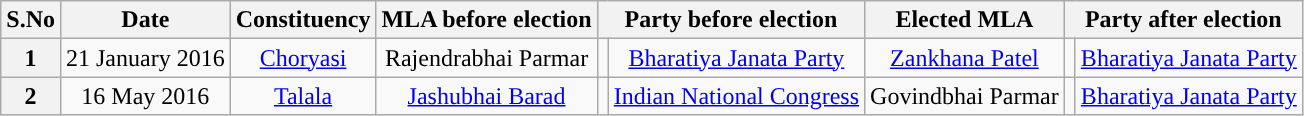<table class="wikitable sortable" style="text-align:center;">
<tr>
<th>S.No</th>
<th>Date</th>
<th>Constituency</th>
<th>MLA before election</th>
<th colspan="2">Party before election</th>
<th>Elected MLA</th>
<th colspan="2">Party after election</th>
</tr>
<tr>
<th>1</th>
<td>21 January 2016</td>
<td><a href='#'>Choryasi</a></td>
<td>Rajendrabhai Parmar</td>
<td></td>
<td><a href='#'>Bharatiya Janata Party</a></td>
<td><a href='#'>Zankhana Patel</a></td>
<td></td>
<td><a href='#'>Bharatiya Janata Party</a></td>
</tr>
<tr>
<th>2</th>
<td>16 May 2016</td>
<td><a href='#'>Talala</a></td>
<td><a href='#'>Jashubhai Barad</a></td>
<td></td>
<td><a href='#'>Indian National Congress</a></td>
<td>Govindbhai Parmar</td>
<td></td>
<td><a href='#'>Bharatiya Janata Party</a></td>
</tr>
</table>
